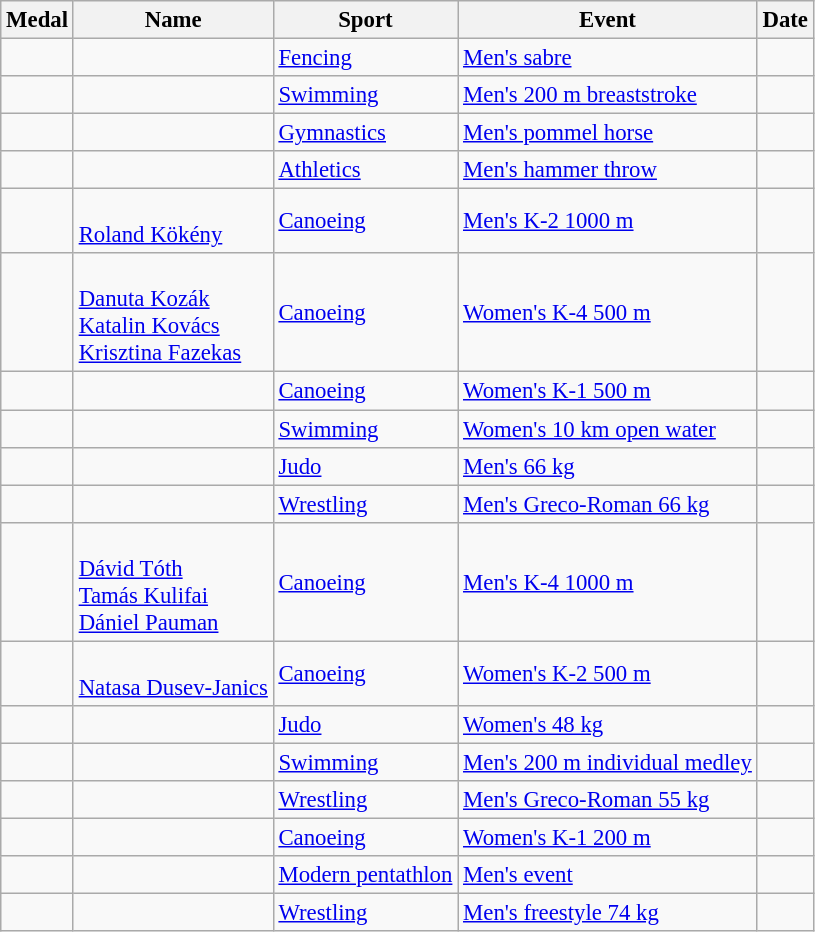<table class="wikitable sortable"  style="font-size:95%">
<tr>
<th>Medal</th>
<th>Name</th>
<th>Sport</th>
<th>Event</th>
<th>Date</th>
</tr>
<tr>
<td></td>
<td></td>
<td><a href='#'>Fencing</a></td>
<td><a href='#'>Men's sabre</a></td>
<td></td>
</tr>
<tr>
<td></td>
<td></td>
<td><a href='#'>Swimming</a></td>
<td><a href='#'>Men's 200 m breaststroke</a></td>
<td></td>
</tr>
<tr>
<td></td>
<td></td>
<td><a href='#'>Gymnastics</a></td>
<td><a href='#'>Men's pommel horse</a></td>
<td></td>
</tr>
<tr>
<td></td>
<td></td>
<td><a href='#'>Athletics</a></td>
<td><a href='#'>Men's hammer throw</a></td>
<td></td>
</tr>
<tr>
<td></td>
<td><br><a href='#'>Roland Kökény</a></td>
<td><a href='#'>Canoeing</a></td>
<td><a href='#'>Men's K-2 1000 m</a></td>
<td></td>
</tr>
<tr>
<td></td>
<td><br><a href='#'>Danuta Kozák</a><br><a href='#'>Katalin Kovács</a><br><a href='#'>Krisztina Fazekas</a></td>
<td><a href='#'>Canoeing</a></td>
<td><a href='#'>Women's K-4 500 m</a></td>
<td></td>
</tr>
<tr>
<td></td>
<td></td>
<td><a href='#'>Canoeing</a></td>
<td><a href='#'>Women's K-1 500 m</a></td>
<td></td>
</tr>
<tr>
<td></td>
<td></td>
<td><a href='#'>Swimming</a></td>
<td><a href='#'>Women's 10 km open water</a></td>
<td></td>
</tr>
<tr>
<td></td>
<td></td>
<td><a href='#'>Judo</a></td>
<td><a href='#'>Men's 66 kg</a></td>
<td></td>
</tr>
<tr>
<td></td>
<td></td>
<td><a href='#'>Wrestling</a></td>
<td><a href='#'>Men's Greco-Roman 66 kg</a></td>
<td></td>
</tr>
<tr>
<td></td>
<td><br><a href='#'>Dávid Tóth</a><br><a href='#'>Tamás Kulifai</a><br><a href='#'>Dániel Pauman</a></td>
<td><a href='#'>Canoeing</a></td>
<td><a href='#'>Men's K-4 1000 m</a></td>
<td></td>
</tr>
<tr>
<td></td>
<td><br><a href='#'>Natasa Dusev-Janics</a></td>
<td><a href='#'>Canoeing</a></td>
<td><a href='#'>Women's K-2 500 m</a></td>
<td></td>
</tr>
<tr>
<td></td>
<td></td>
<td><a href='#'>Judo</a></td>
<td><a href='#'>Women's 48 kg</a></td>
<td></td>
</tr>
<tr>
<td></td>
<td></td>
<td><a href='#'>Swimming</a></td>
<td><a href='#'>Men's 200 m individual medley</a></td>
<td></td>
</tr>
<tr>
<td></td>
<td></td>
<td><a href='#'>Wrestling</a></td>
<td><a href='#'>Men's Greco-Roman 55 kg</a></td>
<td></td>
</tr>
<tr>
<td></td>
<td></td>
<td><a href='#'>Canoeing</a></td>
<td><a href='#'>Women's K-1 200 m</a></td>
<td></td>
</tr>
<tr>
<td></td>
<td></td>
<td><a href='#'>Modern pentathlon</a></td>
<td><a href='#'>Men's event</a></td>
<td></td>
</tr>
<tr>
<td></td>
<td></td>
<td><a href='#'>Wrestling</a></td>
<td><a href='#'>Men's freestyle 74 kg</a></td>
<td></td>
</tr>
</table>
